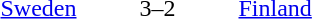<table style="text-align:center">
<tr>
<th width=200></th>
<th width=100></th>
<th width=200></th>
</tr>
<tr>
<td align=right><a href='#'>Sweden</a> </td>
<td>3–2</td>
<td align=left> <a href='#'>Finland</a></td>
</tr>
</table>
